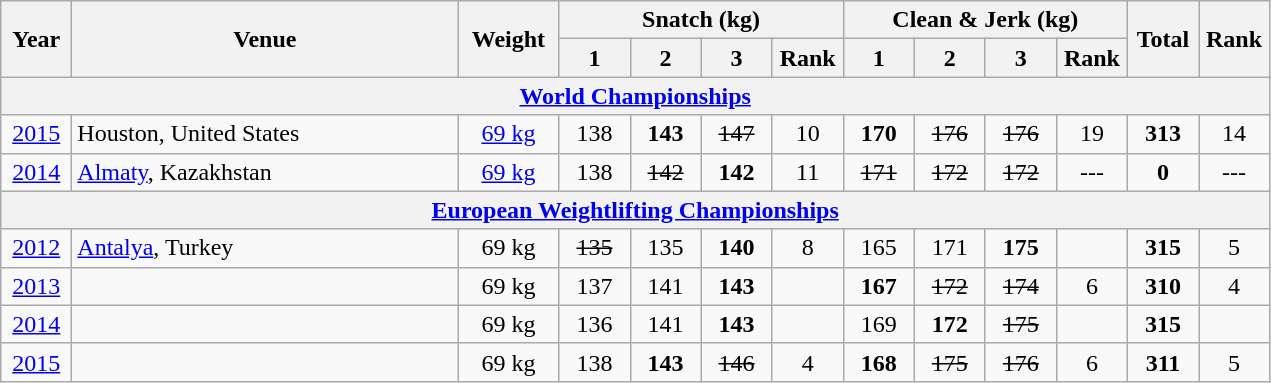<table class = "wikitable" style="text-align:center;">
<tr>
<th rowspan=2 width=40>Year</th>
<th rowspan=2 width=250>Venue</th>
<th rowspan=2 width=60>Weight</th>
<th colspan=4>Snatch (kg)</th>
<th colspan=4>Clean & Jerk (kg)</th>
<th rowspan=2 width=40>Total</th>
<th rowspan=2 width=40>Rank</th>
</tr>
<tr>
<th width=40>1</th>
<th width=40>2</th>
<th width=40>3</th>
<th width=40>Rank</th>
<th width=40>1</th>
<th width=40>2</th>
<th width=40>3</th>
<th width=40>Rank</th>
</tr>
<tr>
<th colspan=13><a href='#'>World Championships</a></th>
</tr>
<tr>
<td><a href='#'>2015</a></td>
<td align=left> Houston, United States</td>
<td><a href='#'>69 kg</a></td>
<td>138</td>
<td><strong>143</strong></td>
<td><s>147</s></td>
<td>10</td>
<td><strong>170</strong></td>
<td><s>176</s></td>
<td><s>176</s></td>
<td>19</td>
<td><strong>313</strong></td>
<td>14</td>
</tr>
<tr>
<td><a href='#'>2014</a></td>
<td align=left> <a href='#'>Almaty</a>, Kazakhstan</td>
<td><a href='#'>69 kg</a></td>
<td>138</td>
<td><s>142</s></td>
<td><strong>142</strong></td>
<td>11</td>
<td><s>171</s></td>
<td><s>172</s></td>
<td><s>172</s></td>
<td>---</td>
<td><strong>0</strong></td>
<td>---</td>
</tr>
<tr>
<th colspan=13><a href='#'>European Weightlifting Championships</a></th>
</tr>
<tr>
<td><a href='#'>2012</a></td>
<td align=left> <a href='#'>Antalya</a>, Turkey</td>
<td>69 kg</td>
<td><s>135</s></td>
<td>135</td>
<td><strong>140</strong></td>
<td>8</td>
<td>165</td>
<td>171</td>
<td><strong>175</strong></td>
<td></td>
<td><strong>315</strong></td>
<td>5</td>
</tr>
<tr>
<td><a href='#'>2013</a></td>
<td></td>
<td>69 kg</td>
<td>137</td>
<td>141</td>
<td><strong>143</strong></td>
<td></td>
<td><strong>167</strong></td>
<td><s>172</s></td>
<td><s>174</s></td>
<td>6</td>
<td><strong>310</strong></td>
<td>4</td>
</tr>
<tr>
<td><a href='#'>2014</a></td>
<td></td>
<td>69 kg</td>
<td>136</td>
<td>141</td>
<td><strong>143</strong></td>
<td></td>
<td>169</td>
<td><strong>172</strong></td>
<td><s>175</s></td>
<td></td>
<td><strong>315</strong></td>
<td></td>
</tr>
<tr>
<td><a href='#'>2015</a></td>
<td></td>
<td>69 kg</td>
<td>138</td>
<td><strong>143</strong></td>
<td><s>146</s></td>
<td>4</td>
<td><strong>168</strong></td>
<td><s>175</s></td>
<td><s>176</s></td>
<td>6</td>
<td><strong>311</strong></td>
<td>5</td>
</tr>
</table>
